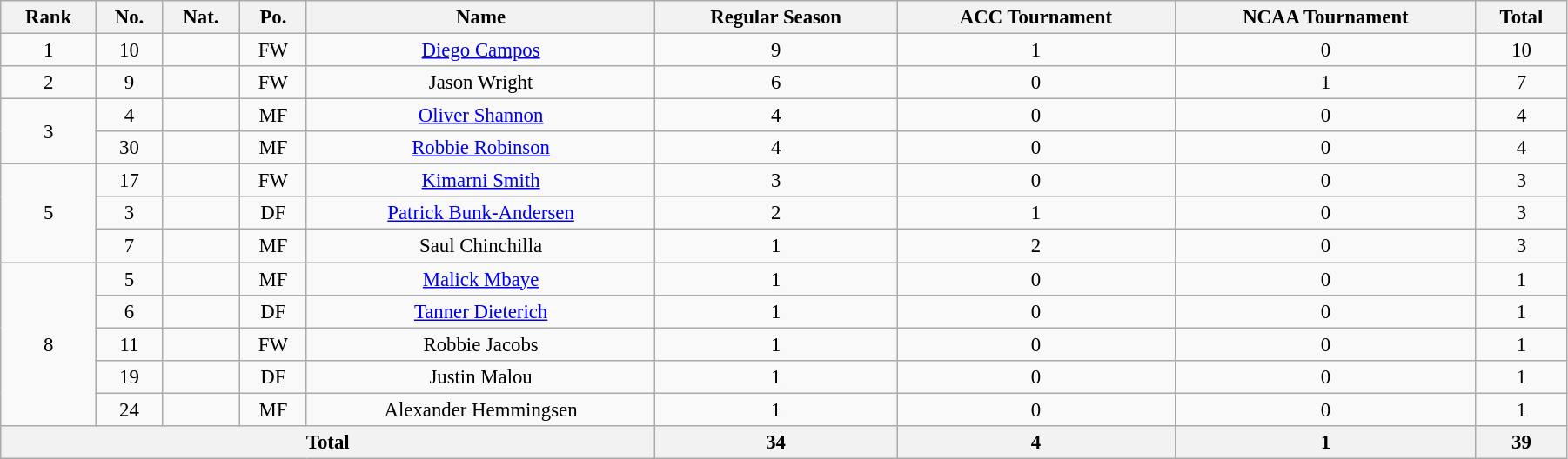<table class="wikitable" style="text-align:center; font-size:95%; width:95%;">
<tr>
<th>Rank</th>
<th>No.</th>
<th>Nat.</th>
<th>Po.</th>
<th>Name</th>
<th>Regular Season</th>
<th>ACC Tournament</th>
<th>NCAA Tournament</th>
<th>Total</th>
</tr>
<tr>
<td>1</td>
<td>10</td>
<td></td>
<td>FW</td>
<td><a href='#'>Diego Campos</a></td>
<td>9</td>
<td>1</td>
<td>0</td>
<td>10</td>
</tr>
<tr>
<td>2</td>
<td>9</td>
<td></td>
<td>FW</td>
<td>Jason Wright</td>
<td>6</td>
<td>0</td>
<td>1</td>
<td>7</td>
</tr>
<tr>
<td rowspan="2">3</td>
<td>4</td>
<td></td>
<td>MF</td>
<td><a href='#'>Oliver Shannon</a></td>
<td>4</td>
<td>0</td>
<td>0</td>
<td>4</td>
</tr>
<tr>
<td>30</td>
<td></td>
<td>MF</td>
<td><a href='#'>Robbie Robinson</a></td>
<td>4</td>
<td>0</td>
<td>0</td>
<td>4</td>
</tr>
<tr>
<td rowspan="3">5</td>
<td>17</td>
<td></td>
<td>FW</td>
<td><a href='#'>Kimarni Smith</a></td>
<td>3</td>
<td>0</td>
<td>0</td>
<td>3</td>
</tr>
<tr>
<td>3</td>
<td></td>
<td>DF</td>
<td><a href='#'>Patrick Bunk-Andersen</a></td>
<td>2</td>
<td>1</td>
<td>0</td>
<td>3</td>
</tr>
<tr>
<td>7</td>
<td></td>
<td>MF</td>
<td>Saul Chinchilla</td>
<td>1</td>
<td>2</td>
<td>0</td>
<td>3</td>
</tr>
<tr>
<td rowspan="5">8</td>
<td>5</td>
<td></td>
<td>MF</td>
<td><a href='#'>Malick Mbaye</a></td>
<td>1</td>
<td>0</td>
<td>0</td>
<td>1</td>
</tr>
<tr>
<td>6</td>
<td></td>
<td>DF</td>
<td><a href='#'>Tanner Dieterich</a></td>
<td>1</td>
<td>0</td>
<td>0</td>
<td>1</td>
</tr>
<tr>
<td>11</td>
<td></td>
<td>FW</td>
<td>Robbie Jacobs</td>
<td>1</td>
<td>0</td>
<td>0</td>
<td>1</td>
</tr>
<tr>
<td>19</td>
<td></td>
<td>DF</td>
<td>Justin Malou</td>
<td>1</td>
<td>0</td>
<td>0</td>
<td>1</td>
</tr>
<tr>
<td>24</td>
<td></td>
<td>MF</td>
<td>Alexander Hemmingsen</td>
<td>1</td>
<td>0</td>
<td>0</td>
<td>1</td>
</tr>
<tr>
<th colspan=5>Total</th>
<th>34</th>
<th>4</th>
<th>1</th>
<th>39</th>
</tr>
</table>
